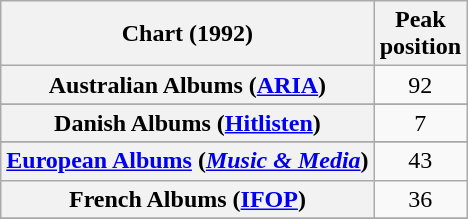<table class="wikitable sortable plainrowheaders" style="text-align:center">
<tr>
<th scope="col">Chart (1992)</th>
<th scope="col">Peak<br>position</th>
</tr>
<tr>
<th scope="row">Australian Albums (<a href='#'>ARIA</a>)</th>
<td>92</td>
</tr>
<tr>
</tr>
<tr>
<th scope="row">Danish Albums (<a href='#'>Hitlisten</a>)</th>
<td>7</td>
</tr>
<tr>
</tr>
<tr>
<th scope="row"><a href='#'>European Albums</a> (<em><a href='#'>Music & Media</a></em>)</th>
<td>43</td>
</tr>
<tr>
<th scope="row">French Albums (<a href='#'>IFOP</a>)</th>
<td>36</td>
</tr>
<tr>
</tr>
<tr>
</tr>
<tr>
</tr>
<tr>
</tr>
</table>
